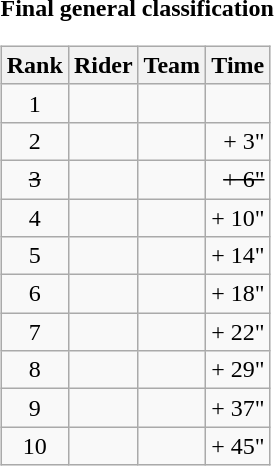<table>
<tr>
<td><strong>Final general classification</strong><br><table class="wikitable">
<tr>
<th scope="col">Rank</th>
<th scope="col">Rider</th>
<th scope="col">Team</th>
<th scope="col">Time</th>
</tr>
<tr>
<td style="text-align:center;">1</td>
<td></td>
<td></td>
<td style="text-align:right;"></td>
</tr>
<tr>
<td style="text-align:center;">2</td>
<td></td>
<td></td>
<td style="text-align:right;">+ 3"</td>
</tr>
<tr>
<td style="text-align:center;"><s>3</s></td>
<td><s></s></td>
<td><s></s></td>
<td style="text-align:right;"><s>+ 6"</s></td>
</tr>
<tr>
<td style="text-align:center;">4</td>
<td></td>
<td></td>
<td style="text-align:right;">+ 10"</td>
</tr>
<tr>
<td style="text-align:center;">5</td>
<td></td>
<td></td>
<td style="text-align:right;">+ 14"</td>
</tr>
<tr>
<td style="text-align:center;">6</td>
<td></td>
<td></td>
<td style="text-align:right;">+ 18"</td>
</tr>
<tr>
<td style="text-align:center;">7</td>
<td></td>
<td></td>
<td style="text-align:right;">+ 22"</td>
</tr>
<tr>
<td style="text-align:center;">8</td>
<td></td>
<td></td>
<td style="text-align:right;">+ 29"</td>
</tr>
<tr>
<td style="text-align:center;">9</td>
<td></td>
<td></td>
<td style="text-align:right;">+ 37"</td>
</tr>
<tr>
<td style="text-align:center;">10</td>
<td></td>
<td></td>
<td style="text-align:right;">+ 45"</td>
</tr>
</table>
</td>
</tr>
</table>
